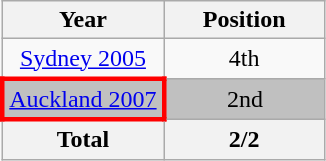<table class="wikitable" style="text-align: center;">
<tr>
<th>Year</th>
<th width="100">Position</th>
</tr>
<tr>
<td><a href='#'>Sydney 2005</a></td>
<td>4th</td>
</tr>
<tr bgcolor=silver>
<td style="border: 3px solid red"><a href='#'>Auckland 2007</a></td>
<td>2nd</td>
</tr>
<tr>
<th>Total</th>
<th>2/2</th>
</tr>
</table>
